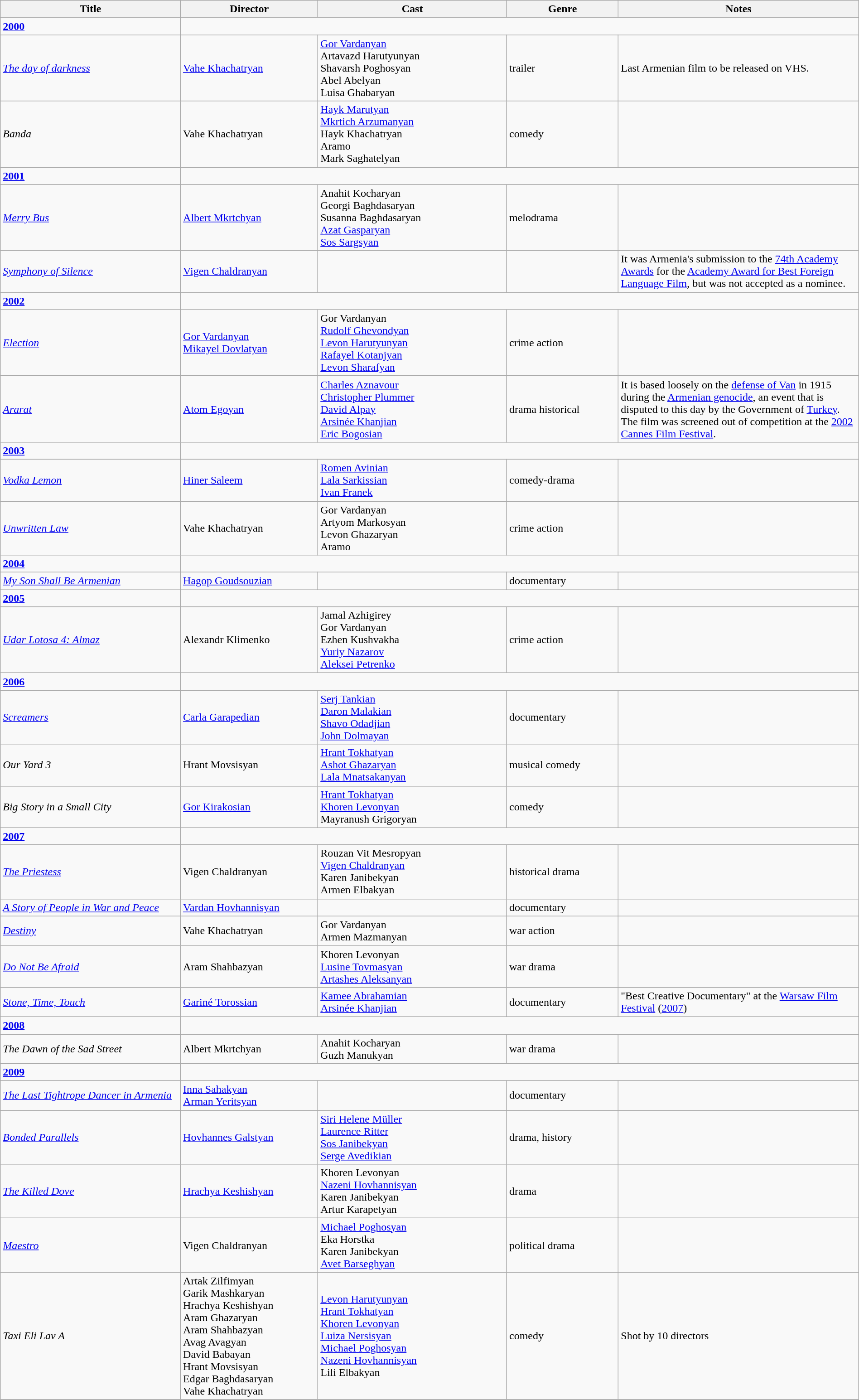<table class="wikitable" width= "100%">
<tr>
<th width=21%>Title</th>
<th width=16%>Director</th>
<th width=22%>Cast</th>
<th width=13%>Genre</th>
<th width=28%>Notes</th>
</tr>
<tr>
<td><strong><a href='#'>2000</a></strong></td>
</tr>
<tr>
<td><em><a href='#'>The day of darkness</a></em></td>
<td><a href='#'>Vahe Khachatryan</a></td>
<td><a href='#'>Gor Vardanyan</a><br>Artavazd Harutyunyan<br>Shavarsh Poghosyan<br>Abel Abelyan<br>Luisa Ghabaryan</td>
<td>trailer</td>
<td>Last Armenian film to be released on VHS.</td>
</tr>
<tr>
<td><em>Banda</em></td>
<td>Vahe Khachatryan</td>
<td><a href='#'>Hayk Marutyan</a><br><a href='#'>Mkrtich Arzumanyan</a><br>Hayk Khachatryan<br>Aramo<br>Mark Saghatelyan</td>
<td>comedy</td>
<td></td>
</tr>
<tr>
<td><strong><a href='#'>2001</a></strong></td>
</tr>
<tr>
<td><em><a href='#'>Merry Bus</a></em></td>
<td><a href='#'>Albert Mkrtchyan</a></td>
<td>Anahit Kocharyan<br>Georgi Baghdasaryan<br>Susanna Baghdasaryan<br><a href='#'>Azat Gasparyan</a><br><a href='#'>Sos Sargsyan</a></td>
<td>melodrama</td>
<td></td>
</tr>
<tr>
<td><em><a href='#'>Symphony of Silence</a></em></td>
<td><a href='#'>Vigen Chaldranyan</a></td>
<td></td>
<td></td>
<td>It was Armenia's submission to the <a href='#'>74th Academy Awards</a> for the <a href='#'>Academy Award for Best Foreign Language Film</a>, but was not accepted as a nominee.</td>
</tr>
<tr>
<td><strong><a href='#'>2002</a></strong></td>
</tr>
<tr>
<td><em><a href='#'>Election</a></em></td>
<td><a href='#'>Gor Vardanyan</a><br><a href='#'>Mikayel Dovlatyan</a></td>
<td>Gor Vardanyan<br><a href='#'>Rudolf Ghevondyan</a><br><a href='#'>Levon Harutyunyan</a><br><a href='#'>Rafayel Kotanjyan</a><br><a href='#'>Levon Sharafyan</a></td>
<td>crime action</td>
<td></td>
</tr>
<tr>
<td><em><a href='#'>Ararat</a></em></td>
<td><a href='#'>Atom Egoyan</a></td>
<td><a href='#'>Charles Aznavour</a><br><a href='#'>Christopher Plummer</a><br><a href='#'>David Alpay</a><br><a href='#'>Arsinée Khanjian</a><br><a href='#'>Eric Bogosian</a></td>
<td>drama historical</td>
<td>It is based loosely on the <a href='#'>defense of Van</a> in 1915 during the <a href='#'>Armenian genocide</a>, an event that is disputed to this day by the Government of <a href='#'>Turkey</a>.<br>The film was screened out of competition at the <a href='#'>2002 Cannes Film Festival</a>.</td>
</tr>
<tr>
<td><strong><a href='#'>2003</a></strong></td>
</tr>
<tr>
<td><em><a href='#'>Vodka Lemon</a></em></td>
<td><a href='#'>Hiner Saleem</a></td>
<td><a href='#'>Romen Avinian</a><br><a href='#'>Lala Sarkissian</a><br><a href='#'>Ivan Franek</a></td>
<td>comedy-drama</td>
<td></td>
</tr>
<tr>
<td><em><a href='#'>Unwritten Law</a></em></td>
<td>Vahe Khachatryan</td>
<td>Gor Vardanyan<br>Artyom Markosyan<br>Levon Ghazaryan<br>Aramo</td>
<td>crime action</td>
<td></td>
</tr>
<tr>
<td><strong><a href='#'>2004</a></strong></td>
</tr>
<tr>
<td><em><a href='#'>My Son Shall Be Armenian</a></em></td>
<td><a href='#'>Hagop Goudsouzian</a></td>
<td></td>
<td>documentary</td>
<td></td>
</tr>
<tr>
<td><strong><a href='#'>2005</a></strong></td>
</tr>
<tr>
<td><em><a href='#'>Udar Lotosa 4: Almaz</a></em></td>
<td>Alexandr Klimenko</td>
<td>Jamal Azhigirey<br>Gor Vardanyan<br>Ezhen Kushvakha<br><a href='#'>Yuriy Nazarov</a><br><a href='#'>Aleksei Petrenko</a></td>
<td>crime action</td>
<td></td>
</tr>
<tr>
<td><strong><a href='#'>2006</a></strong></td>
</tr>
<tr>
<td><em><a href='#'>Screamers</a></em></td>
<td><a href='#'>Carla Garapedian</a></td>
<td><a href='#'>Serj Tankian</a><br><a href='#'>Daron Malakian</a><br><a href='#'>Shavo Odadjian</a><br><a href='#'>John Dolmayan</a></td>
<td>documentary</td>
<td></td>
</tr>
<tr>
<td><em>Our Yard 3</em></td>
<td>Hrant Movsisyan</td>
<td><a href='#'>Hrant Tokhatyan</a><br><a href='#'>Ashot Ghazaryan</a><br><a href='#'>Lala Mnatsakanyan</a></td>
<td>musical comedy</td>
<td></td>
</tr>
<tr>
<td><em>Big Story in a Small City</em></td>
<td><a href='#'>Gor Kirakosian</a></td>
<td><a href='#'>Hrant Tokhatyan</a><br><a href='#'>Khoren Levonyan</a><br>Mayranush Grigoryan</td>
<td>comedy</td>
<td></td>
</tr>
<tr>
<td><strong><a href='#'>2007</a></strong></td>
</tr>
<tr>
<td><em><a href='#'>The Priestess</a></em></td>
<td>Vigen Chaldranyan</td>
<td>Rouzan Vit Mesropyan<br><a href='#'>Vigen Chaldranyan</a><br>Karen Janibekyan<br>Armen Elbakyan</td>
<td>historical drama</td>
<td></td>
</tr>
<tr>
<td><em><a href='#'>A Story of People in War and Peace</a></em></td>
<td><a href='#'>Vardan Hovhannisyan</a></td>
<td></td>
<td>documentary</td>
<td></td>
</tr>
<tr>
<td><em><a href='#'>Destiny</a></em></td>
<td>Vahe Khachatryan</td>
<td>Gor Vardanyan<br>Armen Mazmanyan</td>
<td>war action</td>
<td></td>
</tr>
<tr>
<td><em><a href='#'>Do Not Be Afraid</a></em></td>
<td>Aram Shahbazyan</td>
<td>Khoren Levonyan<br><a href='#'>Lusine Tovmasyan</a><br><a href='#'>Artashes Aleksanyan</a></td>
<td>war drama</td>
<td></td>
</tr>
<tr>
<td><em><a href='#'>Stone, Time, Touch</a></em></td>
<td><a href='#'>Gariné Torossian</a></td>
<td><a href='#'>Kamee Abrahamian</a><br><a href='#'>Arsinée Khanjian</a></td>
<td>documentary</td>
<td>"Best Creative Documentary" at the <a href='#'>Warsaw Film Festival</a> (<a href='#'>2007</a>)</td>
</tr>
<tr>
<td><strong><a href='#'>2008</a></strong></td>
</tr>
<tr>
<td><em>The Dawn of the Sad Street</em></td>
<td>Albert Mkrtchyan</td>
<td>Anahit Kocharyan<br>Guzh Manukyan</td>
<td>war drama</td>
<td></td>
</tr>
<tr>
<td><strong><a href='#'>2009</a></strong></td>
</tr>
<tr>
<td><em><a href='#'>The Last Tightrope Dancer in Armenia</a></em></td>
<td><a href='#'>Inna Sahakyan</a><br><a href='#'>Arman Yeritsyan</a></td>
<td></td>
<td>documentary</td>
<td></td>
</tr>
<tr>
<td><em><a href='#'>Bonded Parallels</a></em></td>
<td><a href='#'>Hovhannes Galstyan</a></td>
<td><a href='#'>Siri Helene Müller</a><br><a href='#'>Laurence Ritter</a><br><a href='#'>Sos Janibekyan</a><br><a href='#'>Serge Avedikian</a></td>
<td>drama, history</td>
<td></td>
</tr>
<tr>
<td><em><a href='#'>The Killed Dove</a></em></td>
<td><a href='#'>Hrachya Keshishyan</a></td>
<td>Khoren Levonyan<br><a href='#'>Nazeni Hovhannisyan</a><br>Karen Janibekyan<br>Artur Karapetyan</td>
<td>drama</td>
<td></td>
</tr>
<tr>
<td><em><a href='#'>Maestro</a></em></td>
<td>Vigen Chaldranyan</td>
<td><a href='#'>Michael Poghosyan</a><br>Eka Horstka<br>Karen Janibekyan<br><a href='#'>Avet Barseghyan</a></td>
<td>political drama</td>
<td></td>
</tr>
<tr>
<td><em>Taxi Eli Lav A</em></td>
<td>Artak Zilfimyan<br>Garik Mashkaryan<br>Hrachya Keshishyan<br>Aram Ghazaryan<br>Aram Shahbazyan<br>Avag Avagyan<br>David Babayan<br>Hrant Movsisyan<br>Edgar Baghdasaryan<br>Vahe Khachatryan</td>
<td><a href='#'>Levon Harutyunyan</a><br><a href='#'>Hrant Tokhatyan</a><br><a href='#'>Khoren Levonyan</a><br><a href='#'>Luiza Nersisyan</a><br><a href='#'>Michael Poghosyan</a><br><a href='#'>Nazeni Hovhannisyan</a><br>Lili Elbakyan</td>
<td>comedy</td>
<td>Shot by 10 directors</td>
</tr>
<tr>
</tr>
</table>
